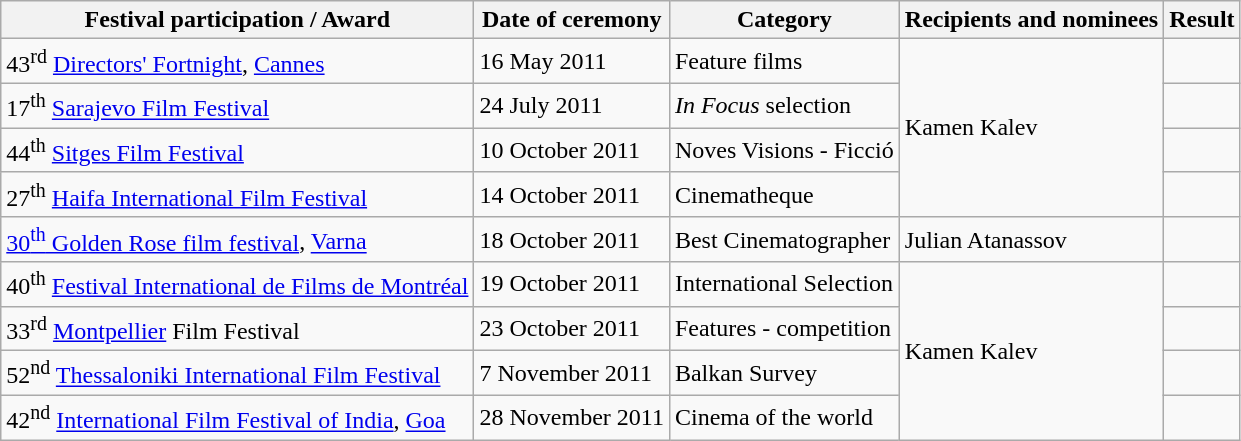<table class="wikitable">
<tr>
<th scope="col">Festival participation / Award</th>
<th scope="col">Date of ceremony</th>
<th scope="col">Category</th>
<th scope="col">Recipients and nominees</th>
<th scope="col">Result</th>
</tr>
<tr>
<td>43<sup>rd</sup> <a href='#'>Directors' Fortnight</a>, <a href='#'>Cannes</a></td>
<td>16 May 2011</td>
<td>Feature films</td>
<td rowspan="4">Kamen Kalev</td>
<td></td>
</tr>
<tr>
<td>17<sup>th</sup> <a href='#'>Sarajevo Film Festival</a></td>
<td>24 July 2011</td>
<td><em>In Focus</em> selection</td>
<td></td>
</tr>
<tr>
<td>44<sup>th</sup> <a href='#'>Sitges Film Festival</a></td>
<td>10 October 2011</td>
<td>Noves Visions - Ficció</td>
<td></td>
</tr>
<tr>
<td>27<sup>th</sup> <a href='#'>Haifa International Film Festival</a></td>
<td>14 October 2011</td>
<td>Cinematheque</td>
<td></td>
</tr>
<tr>
<td><a href='#'>30<sup>th</sup> Golden Rose film festival</a>, <a href='#'>Varna</a></td>
<td>18 October 2011</td>
<td style=white-space:nowrap>Best Cinematographer</td>
<td>Julian Atanassov</td>
<td></td>
</tr>
<tr>
<td style=white-space:nowrap>40<sup>th</sup> <a href='#'>Festival International de Films de Montréal</a></td>
<td>19 October 2011</td>
<td>International Selection</td>
<td rowspan="4">Kamen Kalev</td>
<td></td>
</tr>
<tr>
<td>33<sup>rd</sup> <a href='#'>Montpellier</a> Film Festival</td>
<td>23 October 2011</td>
<td>Features - competition</td>
<td></td>
</tr>
<tr>
<td>52<sup>nd</sup> <a href='#'>Thessaloniki International Film Festival</a></td>
<td>7 November 2011</td>
<td>Balkan Survey</td>
<td></td>
</tr>
<tr>
<td>42<sup>nd</sup> <a href='#'>International Film Festival of India</a>, <a href='#'>Goa</a></td>
<td style=white-space:nowrap>28 November 2011</td>
<td>Cinema of the world</td>
<td></td>
</tr>
</table>
